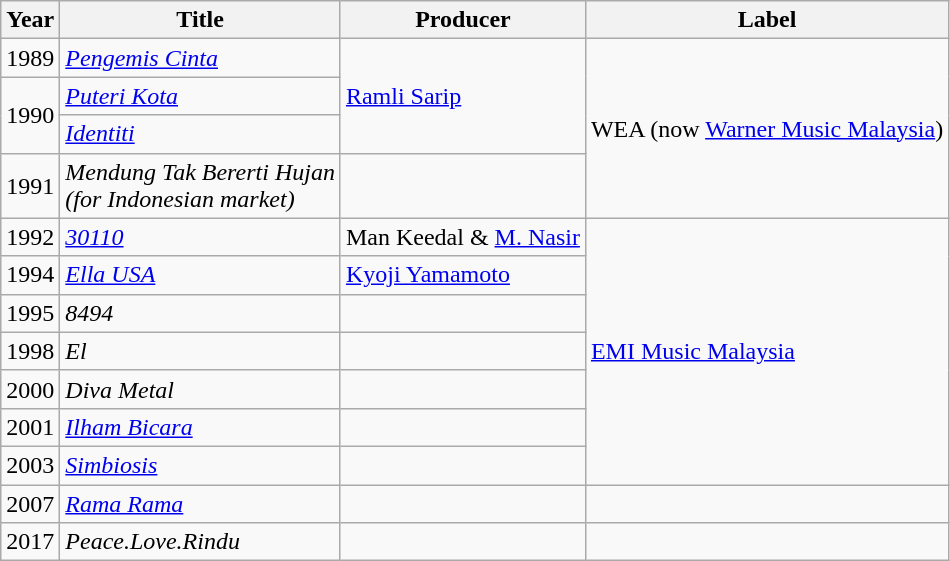<table class="wikitable">
<tr>
<th>Year</th>
<th>Title</th>
<th>Producer</th>
<th>Label</th>
</tr>
<tr>
<td>1989</td>
<td><em><a href='#'>Pengemis Cinta</a></em></td>
<td rowspan="3"><a href='#'>Ramli Sarip</a></td>
<td rowspan="4">WEA (now <a href='#'>Warner Music Malaysia</a>)</td>
</tr>
<tr>
<td rowspan=2>1990</td>
<td><em><a href='#'>Puteri Kota</a></em></td>
</tr>
<tr>
<td><em><a href='#'>Identiti</a></em></td>
</tr>
<tr>
<td>1991</td>
<td><em>Mendung Tak Bererti Hujan<br>(for Indonesian market)</em></td>
<td></td>
</tr>
<tr>
<td>1992</td>
<td><em><a href='#'>30110</a></em></td>
<td>Man Keedal & <a href='#'>M. Nasir</a></td>
<td rowspan="7"><a href='#'>EMI Music Malaysia</a></td>
</tr>
<tr>
<td>1994</td>
<td><em><a href='#'>Ella USA</a></em></td>
<td><a href='#'>Kyoji Yamamoto</a></td>
</tr>
<tr>
<td>1995</td>
<td><em>8494</em></td>
<td></td>
</tr>
<tr>
<td>1998</td>
<td><em>El</em></td>
<td></td>
</tr>
<tr>
<td>2000</td>
<td><em>Diva Metal</em></td>
<td></td>
</tr>
<tr>
<td>2001</td>
<td><em><a href='#'>Ilham Bicara</a></em></td>
<td></td>
</tr>
<tr>
<td>2003</td>
<td><em><a href='#'>Simbiosis</a></em></td>
<td></td>
</tr>
<tr>
<td>2007</td>
<td><em><a href='#'>Rama Rama</a></em></td>
<td></td>
<td></td>
</tr>
<tr>
<td>2017</td>
<td><em>Peace.Love.Rindu</em></td>
<td></td>
<td></td>
</tr>
</table>
